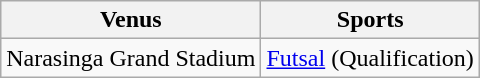<table class="wikitable" style="margin-left:auto;margin-right:auto">
<tr>
<th>Venus</th>
<th>Sports</th>
</tr>
<tr>
<td>Narasinga Grand Stadium</td>
<td><a href='#'>Futsal</a> (Qualification)</td>
</tr>
</table>
